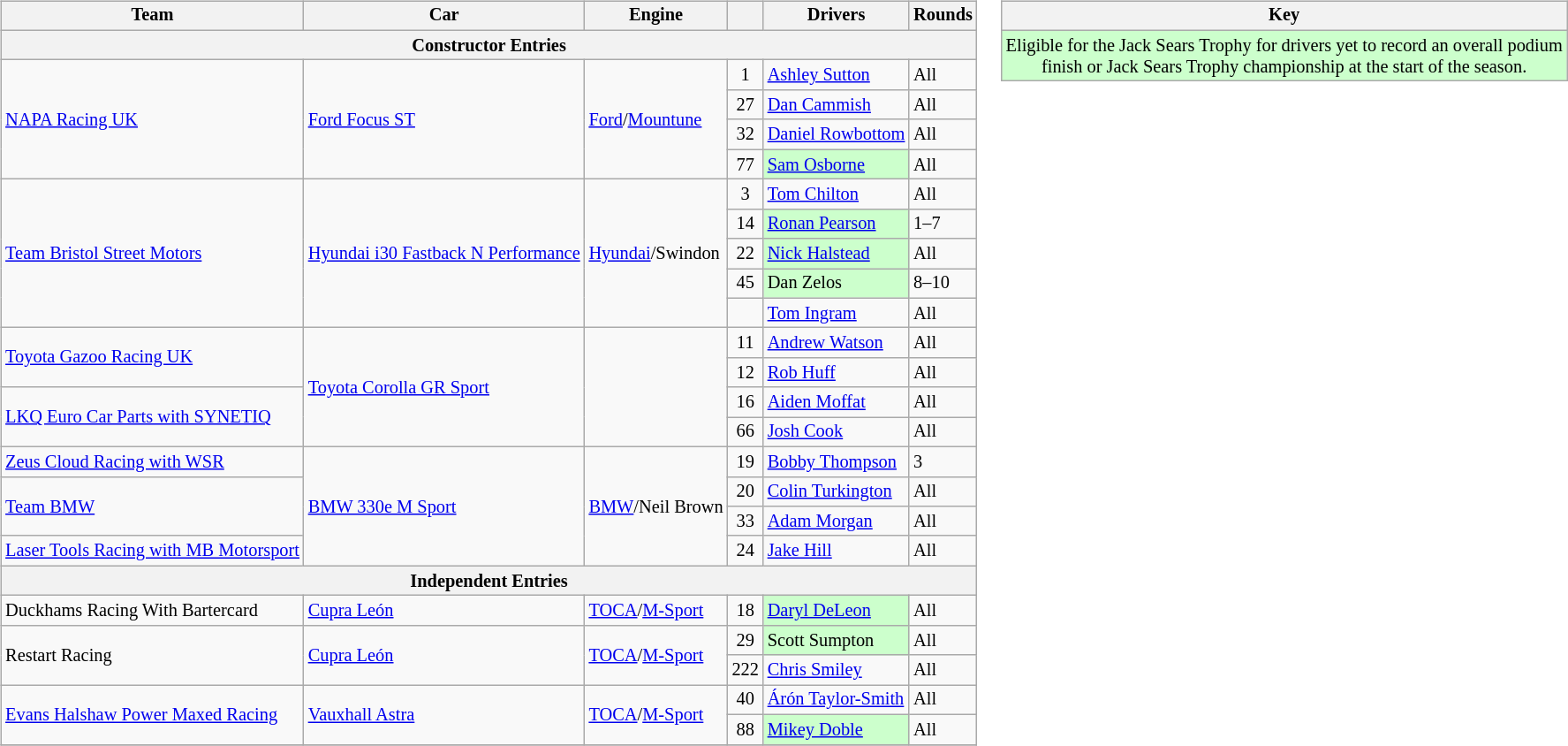<table>
<tr>
<td><br><table class="wikitable sortable" style="font-size: 85%">
<tr>
<th>Team</th>
<th>Car</th>
<th>Engine</th>
<th></th>
<th>Drivers</th>
<th>Rounds</th>
</tr>
<tr>
<th colspan=6>Constructor Entries</th>
</tr>
<tr>
<td rowspan="4"><a href='#'>NAPA Racing UK</a></td>
<td rowspan="4"><a href='#'>Ford Focus ST</a></td>
<td rowspan="4"><a href='#'>Ford</a>/<a href='#'>Mountune</a></td>
<td align="center">1</td>
<td> <a href='#'>Ashley Sutton</a></td>
<td>All</td>
</tr>
<tr>
<td align="center">27</td>
<td> <a href='#'>Dan Cammish</a></td>
<td>All</td>
</tr>
<tr>
<td align="center">32</td>
<td> <a href='#'>Daniel Rowbottom</a></td>
<td>All</td>
</tr>
<tr>
<td align="center">77</td>
<td style="background:#ccffcc;"> <a href='#'>Sam Osborne</a></td>
<td>All</td>
</tr>
<tr>
<td rowspan="5"><a href='#'>Team Bristol Street Motors</a></td>
<td rowspan="5" nowrap><a href='#'>Hyundai i30 Fastback N Performance</a></td>
<td rowspan="5" nowrap><a href='#'>Hyundai</a>/Swindon</td>
<td align="center">3</td>
<td> <a href='#'>Tom Chilton</a></td>
<td>All</td>
</tr>
<tr>
<td align="center">14</td>
<td style="background:#ccffcc;"> <a href='#'>Ronan Pearson</a></td>
<td>1–7</td>
</tr>
<tr>
<td align="center">22</td>
<td style="background:#ccffcc;"> <a href='#'>Nick Halstead</a></td>
<td>All</td>
</tr>
<tr>
<td align="center">45</td>
<td style="background:#ccffcc;"> Dan Zelos</td>
<td>8–10</td>
</tr>
<tr>
<td align="center"></td>
<td> <a href='#'>Tom Ingram</a></td>
<td>All</td>
</tr>
<tr>
<td rowspan="2"><a href='#'>Toyota Gazoo Racing UK</a></td>
<td rowspan="4"><a href='#'>Toyota Corolla GR Sport</a></td>
<td rowspan="4"></td>
<td align="center">11</td>
<td> <a href='#'>Andrew Watson</a></td>
<td>All</td>
</tr>
<tr>
<td align="center">12</td>
<td> <a href='#'>Rob Huff</a></td>
<td>All</td>
</tr>
<tr>
<td rowspan="2"><a href='#'>LKQ Euro Car Parts with SYNETIQ</a></td>
<td align="center">16</td>
<td> <a href='#'>Aiden Moffat</a></td>
<td>All</td>
</tr>
<tr>
<td align="center">66</td>
<td> <a href='#'>Josh Cook</a></td>
<td>All</td>
</tr>
<tr>
<td><a href='#'>Zeus Cloud Racing with WSR</a></td>
<td rowspan="4"><a href='#'>BMW 330e M Sport</a></td>
<td rowspan="4"><a href='#'>BMW</a>/Neil Brown</td>
<td align="center">19</td>
<td> <a href='#'>Bobby Thompson</a></td>
<td>3</td>
</tr>
<tr>
<td rowspan="2"><a href='#'>Team BMW</a></td>
<td align="center">20</td>
<td> <a href='#'>Colin Turkington</a></td>
<td>All</td>
</tr>
<tr>
<td align="center">33</td>
<td> <a href='#'>Adam Morgan</a></td>
<td>All</td>
</tr>
<tr>
<td nowrap><a href='#'>Laser Tools Racing with MB Motorsport</a></td>
<td align="center">24</td>
<td> <a href='#'>Jake Hill</a></td>
<td>All</td>
</tr>
<tr>
<th colspan=6>Independent Entries</th>
</tr>
<tr>
<td rowspan="1">Duckhams Racing With Bartercard</td>
<td rowspan="1"><a href='#'>Cupra León</a></td>
<td rowspan="1"><a href='#'>TOCA</a>/<a href='#'>M-Sport</a></td>
<td align="center">18</td>
<td style="background:#ccffcc;"> <a href='#'>Daryl DeLeon</a></td>
<td>All</td>
</tr>
<tr>
<td rowspan="2">Restart Racing</td>
<td rowspan="2"><a href='#'>Cupra León</a></td>
<td rowspan="2"><a href='#'>TOCA</a>/<a href='#'>M-Sport</a></td>
<td align="center">29</td>
<td style="background:#ccffcc;"> Scott Sumpton</td>
<td>All</td>
</tr>
<tr>
<td align="center">222</td>
<td> <a href='#'>Chris Smiley</a></td>
<td>All</td>
</tr>
<tr>
<td rowspan="2"><a href='#'>Evans Halshaw Power Maxed Racing</a></td>
<td rowspan="2"><a href='#'>Vauxhall Astra</a></td>
<td rowspan="2"><a href='#'>TOCA</a>/<a href='#'>M-Sport</a></td>
<td align="center">40</td>
<td nowrap> <a href='#'>Árón Taylor-Smith</a></td>
<td>All</td>
</tr>
<tr>
<td align="center">88</td>
<td style="background:#ccffcc;"> <a href='#'>Mikey Doble</a></td>
<td>All</td>
</tr>
<tr>
</tr>
</table>
</td>
<td valign="top"><br><table class="wikitable" style="font-size: 85%;">
<tr>
<th>Key</th>
</tr>
<tr style="background:#ccffcc;">
<td align="center">Eligible for the Jack Sears Trophy for drivers yet to record an overall podium <br> finish or Jack Sears Trophy championship at the start of the season.</td>
</tr>
</table>
</td>
</tr>
</table>
